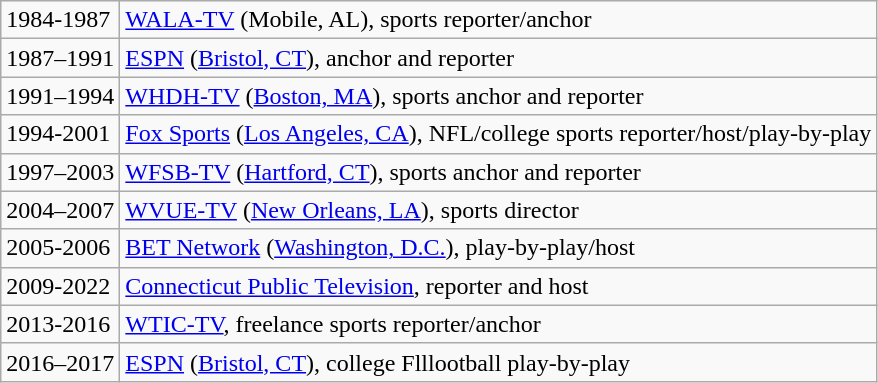<table class="wikitable">
<tr>
<td>1984-1987</td>
<td><a href='#'>WALA-TV</a> (Mobile, AL), sports reporter/anchor</td>
</tr>
<tr>
<td>1987–1991</td>
<td><a href='#'>ESPN</a> (<a href='#'>Bristol, CT</a>), anchor and reporter</td>
</tr>
<tr>
<td>1991–1994</td>
<td><a href='#'>WHDH-TV</a> (<a href='#'>Boston, MA</a>), sports anchor and reporter</td>
</tr>
<tr>
<td>1994-2001</td>
<td><a href='#'>Fox Sports</a> (<a href='#'>Los Angeles, CA</a>), NFL/college sports reporter/host/play-by-play</td>
</tr>
<tr>
<td>1997–2003</td>
<td><a href='#'>WFSB-TV</a> (<a href='#'>Hartford, CT</a>), sports anchor and reporter</td>
</tr>
<tr>
<td>2004–2007</td>
<td><a href='#'>WVUE-TV</a> (<a href='#'>New Orleans, LA</a>), sports director</td>
</tr>
<tr>
<td>2005-2006</td>
<td><a href='#'>BET Network</a> (<a href='#'>Washington, D.C.</a>), play-by-play/host</td>
</tr>
<tr>
<td>2009-2022</td>
<td><a href='#'>Connecticut Public Television</a>, reporter and host</td>
</tr>
<tr>
<td>2013-2016</td>
<td><a href='#'>WTIC-TV</a>, freelance sports reporter/anchor</td>
</tr>
<tr>
<td>2016–2017</td>
<td><a href='#'>ESPN</a> (<a href='#'>Bristol, CT</a>), college Flllootball play-by-play</td>
</tr>
</table>
